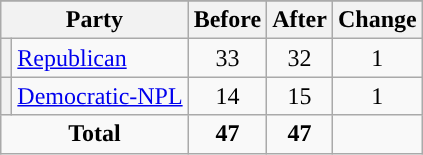<table class="wikitable" style="text-align:center;">
<tr>
</tr>
<tr>
<th colspan=2>Party</th>
<th>Before</th>
<th>After</th>
<th>Change</th>
</tr>
<tr>
<th style="background-color:"></th>
<td style="text-align:left;"><a href='#'>Republican</a></td>
<td>33</td>
<td>32</td>
<td> 1</td>
</tr>
<tr>
<th style="background-color:"></th>
<td style="text-align:left;"><a href='#'>Democratic-NPL</a></td>
<td>14</td>
<td>15</td>
<td> 1</td>
</tr>
<tr>
<td colspan=2><strong>Total</strong></td>
<td><strong>47</strong></td>
<td><strong>47</strong></td>
<td></td>
</tr>
</table>
